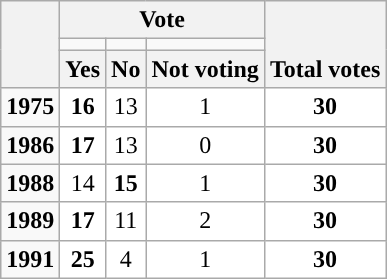<table class=wikitable style="text-align:center">
<tr style="vertical-align:bottom;">
<th rowspan=3></th>
<th colspan=3>Vote</th>
<th rowspan=3>Total votes</th>
</tr>
<tr style="height:5px">
<td style="background-color:"></td>
<td style="background-color:"></td>
<td style="background-color:"></td>
</tr>
<tr style="vertical-align:bottom;">
<th>Yes</th>
<th>No</th>
<th>Not voting</th>
</tr>
<tr>
<td><strong>1975</strong></td>
<td style="background:#fff;"><strong>16</strong></td>
<td style="background:#fff;">13</td>
<td style="background:#fff;">1</td>
<td style="background:#fff;"><strong>30</strong></td>
</tr>
<tr>
<td><strong>1986</strong></td>
<td style="background:#fff;"><strong>17</strong></td>
<td style="background:#fff;">13</td>
<td style="background:#fff;">0</td>
<td style="background:#fff;"><strong>30</strong></td>
</tr>
<tr>
<td><strong>1988</strong></td>
<td style="background:#fff;">14</td>
<td style="background:#fff;"><strong>15</strong></td>
<td style="background:#fff;">1</td>
<td style="background:#fff;"><strong>30</strong></td>
</tr>
<tr>
<td><strong>1989</strong></td>
<td style="background:#fff;"><strong>17</strong></td>
<td style="background:#fff;">11</td>
<td style="background:#fff;">2</td>
<td style="background:#fff;"><strong>30</strong></td>
</tr>
<tr>
<td><strong>1991</strong></td>
<td style="background:#fff;"><strong>25</strong></td>
<td style="background:#fff;">4</td>
<td style="background:#fff;">1</td>
<td style="background:#fff;"><strong>30</strong></td>
</tr>
</table>
